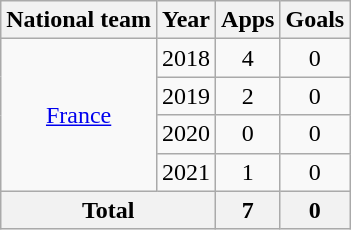<table class=wikitable style=text-align:center>
<tr>
<th>National team</th>
<th>Year</th>
<th>Apps</th>
<th>Goals</th>
</tr>
<tr>
<td rowspan=4><a href='#'>France</a></td>
<td>2018</td>
<td>4</td>
<td>0</td>
</tr>
<tr>
<td>2019</td>
<td>2</td>
<td>0</td>
</tr>
<tr>
<td>2020</td>
<td>0</td>
<td>0</td>
</tr>
<tr>
<td>2021</td>
<td>1</td>
<td>0</td>
</tr>
<tr>
<th colspan=2>Total</th>
<th>7</th>
<th>0</th>
</tr>
</table>
